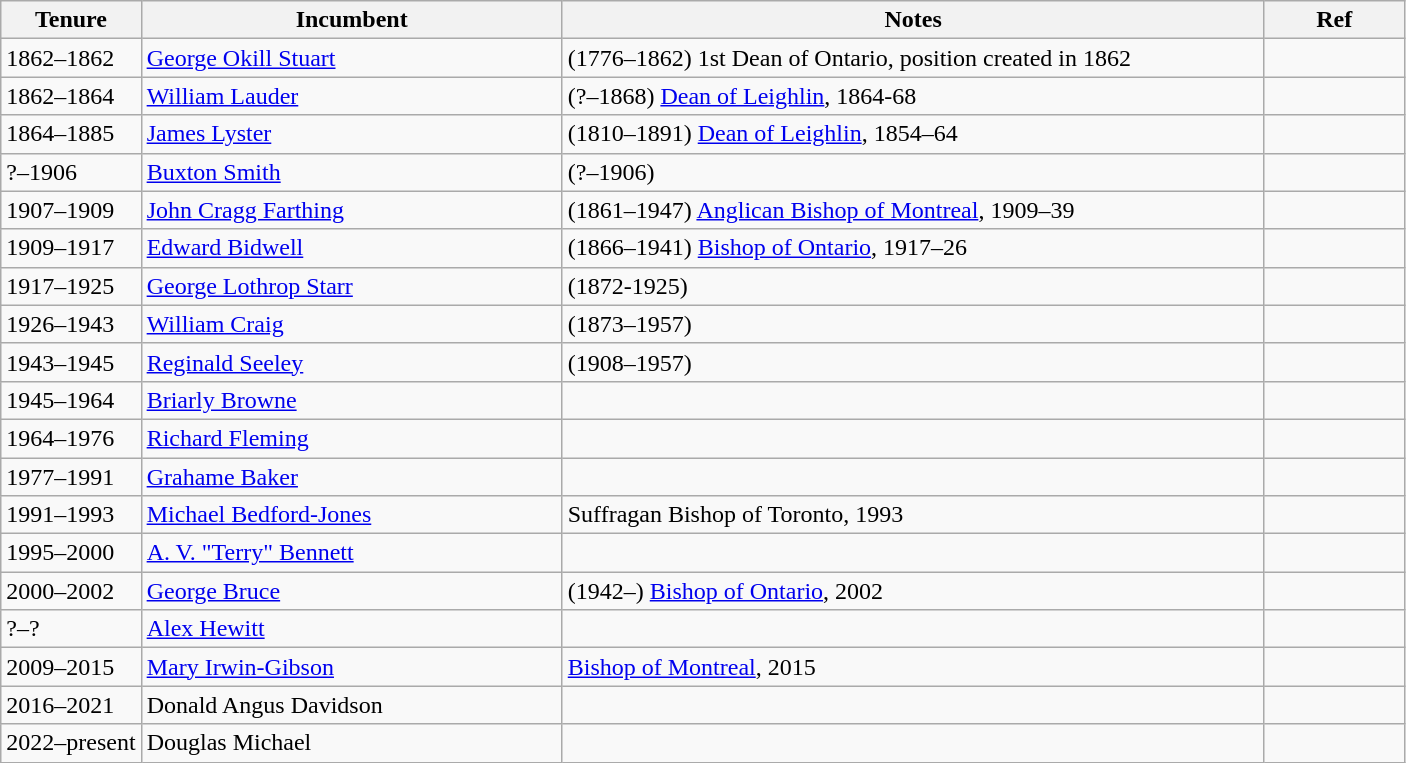<table class="wikitable sortable" border="1" style="border-collapse: collapse">
<tr align=left>
<th width="10%">Tenure</th>
<th width="30%">Incumbent</th>
<th width="50%">Notes</th>
<th citation = "10%">Ref</th>
</tr>
<tr>
<td>1862–1862</td>
<td><a href='#'>George Okill Stuart</a></td>
<td>(1776–1862) 1st Dean of Ontario, position created in 1862</td>
<td></td>
</tr>
<tr>
<td>1862–1864</td>
<td><a href='#'>William Lauder</a></td>
<td>(?–1868) <a href='#'>Dean of Leighlin</a>, 1864-68</td>
<td></td>
</tr>
<tr>
<td>1864–1885</td>
<td><a href='#'>James Lyster</a></td>
<td>(1810–1891)  <a href='#'>Dean of Leighlin</a>, 1854–64</td>
<td></td>
</tr>
<tr>
<td>?–1906</td>
<td><a href='#'>Buxton Smith</a></td>
<td>(?–1906)</td>
<td></td>
</tr>
<tr>
<td>1907–1909</td>
<td><a href='#'>John Cragg Farthing</a></td>
<td>(1861–1947) <a href='#'>Anglican Bishop of Montreal</a>, 1909–39</td>
<td></td>
</tr>
<tr>
<td>1909–1917</td>
<td><a href='#'>Edward Bidwell</a></td>
<td>(1866–1941) <a href='#'>Bishop of Ontario</a>, 1917–26</td>
<td></td>
</tr>
<tr>
<td>1917–1925</td>
<td><a href='#'>George Lothrop Starr</a></td>
<td>(1872-1925)</td>
<td></td>
</tr>
<tr>
<td>1926–1943</td>
<td><a href='#'>William Craig</a></td>
<td>(1873–1957)</td>
<td></td>
</tr>
<tr>
<td>1943–1945</td>
<td><a href='#'>Reginald Seeley</a></td>
<td>(1908–1957)</td>
<td></td>
</tr>
<tr>
<td>1945–1964</td>
<td><a href='#'>Briarly Browne</a></td>
<td></td>
<td></td>
</tr>
<tr>
<td>1964–1976</td>
<td><a href='#'>Richard Fleming</a></td>
<td></td>
<td></td>
</tr>
<tr>
<td>1977–1991</td>
<td><a href='#'>Grahame Baker</a></td>
<td></td>
<td></td>
</tr>
<tr>
<td>1991–1993</td>
<td><a href='#'>Michael Bedford-Jones</a></td>
<td>Suffragan Bishop of Toronto, 1993</td>
<td></td>
</tr>
<tr>
<td>1995–2000</td>
<td><a href='#'>A. V. "Terry" Bennett</a></td>
<td></td>
<td></td>
</tr>
<tr>
<td>2000–2002</td>
<td><a href='#'>George Bruce</a></td>
<td>(1942–) <a href='#'>Bishop of Ontario</a>, 2002</td>
<td></td>
</tr>
<tr>
<td>?–?</td>
<td><a href='#'>Alex Hewitt</a></td>
<td></td>
<td></td>
</tr>
<tr>
<td>2009–2015</td>
<td><a href='#'>Mary Irwin-Gibson</a></td>
<td><a href='#'>Bishop of Montreal</a>, 2015</td>
<td></td>
</tr>
<tr>
<td>2016–2021</td>
<td>Donald Angus Davidson</td>
<td></td>
<td></td>
</tr>
<tr>
<td>2022–present</td>
<td>Douglas Michael</td>
<td></td>
<td></td>
</tr>
</table>
